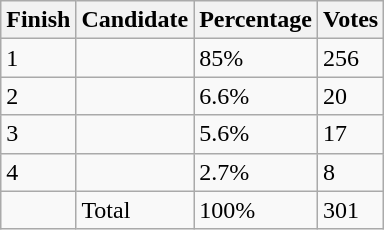<table class="wikitable sortable">
<tr>
<th>Finish</th>
<th>Candidate</th>
<th>Percentage</th>
<th>Votes</th>
</tr>
<tr>
<td>1</td>
<td></td>
<td>85%</td>
<td>256</td>
</tr>
<tr>
<td>2</td>
<td></td>
<td>6.6%</td>
<td>20</td>
</tr>
<tr>
<td>3</td>
<td></td>
<td>5.6%</td>
<td>17</td>
</tr>
<tr>
<td>4</td>
<td></td>
<td>2.7%</td>
<td>8</td>
</tr>
<tr>
<td></td>
<td>Total</td>
<td>100%</td>
<td>301</td>
</tr>
</table>
